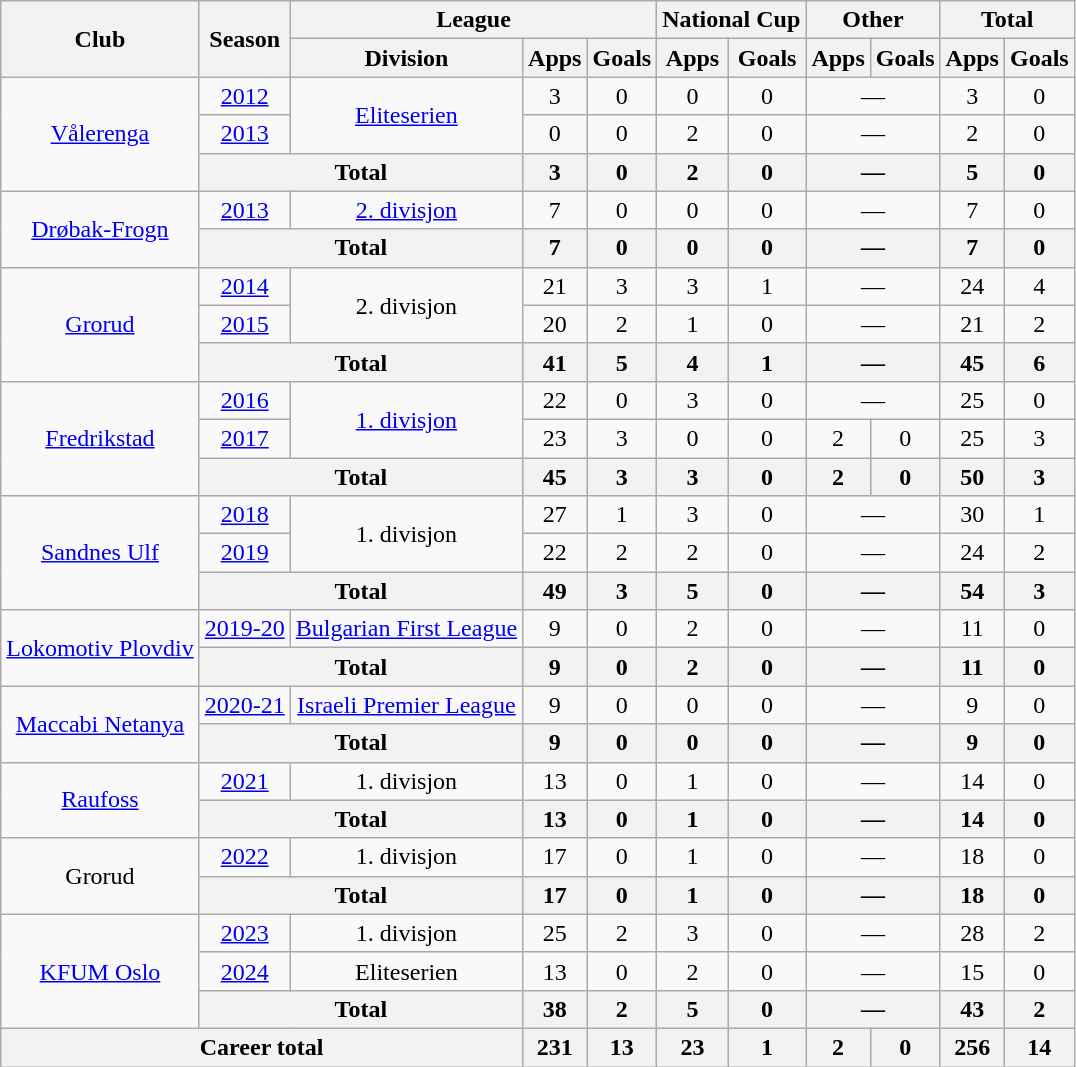<table class="wikitable" style="text-align: center">
<tr>
<th rowspan="2">Club</th>
<th rowspan="2">Season</th>
<th colspan="3">League</th>
<th colspan="2">National Cup</th>
<th colspan="2">Other</th>
<th colspan="2">Total</th>
</tr>
<tr>
<th>Division</th>
<th>Apps</th>
<th>Goals</th>
<th>Apps</th>
<th>Goals</th>
<th>Apps</th>
<th>Goals</th>
<th>Apps</th>
<th>Goals</th>
</tr>
<tr>
<td rowspan=3><a href='#'>Vålerenga</a></td>
<td><a href='#'>2012</a></td>
<td rowspan=2><a href='#'>Eliteserien</a></td>
<td>3</td>
<td>0</td>
<td>0</td>
<td>0</td>
<td colspan=2>—</td>
<td>3</td>
<td>0</td>
</tr>
<tr>
<td><a href='#'>2013</a></td>
<td>0</td>
<td>0</td>
<td>2</td>
<td>0</td>
<td colspan=2>—</td>
<td>2</td>
<td>0</td>
</tr>
<tr>
<th colspan=2>Total</th>
<th>3</th>
<th>0</th>
<th>2</th>
<th>0</th>
<th colspan=2>—</th>
<th>5</th>
<th>0</th>
</tr>
<tr>
<td rowspan=2><a href='#'>Drøbak-Frogn</a></td>
<td><a href='#'>2013</a></td>
<td><a href='#'>2. divisjon</a></td>
<td>7</td>
<td>0</td>
<td>0</td>
<td>0</td>
<td colspan=2>—</td>
<td>7</td>
<td>0</td>
</tr>
<tr>
<th colspan=2>Total</th>
<th>7</th>
<th>0</th>
<th>0</th>
<th>0</th>
<th colspan=2>—</th>
<th>7</th>
<th>0</th>
</tr>
<tr>
<td rowspan=3><a href='#'>Grorud</a></td>
<td><a href='#'>2014</a></td>
<td rowspan="2">2. divisjon</td>
<td>21</td>
<td>3</td>
<td>3</td>
<td>1</td>
<td colspan=2>—</td>
<td>24</td>
<td>4</td>
</tr>
<tr>
<td><a href='#'>2015</a></td>
<td>20</td>
<td>2</td>
<td>1</td>
<td>0</td>
<td colspan=2>—</td>
<td>21</td>
<td>2</td>
</tr>
<tr>
<th colspan=2>Total</th>
<th>41</th>
<th>5</th>
<th>4</th>
<th>1</th>
<th colspan=2>—</th>
<th>45</th>
<th>6</th>
</tr>
<tr>
<td rowspan=3><a href='#'>Fredrikstad</a></td>
<td><a href='#'>2016</a></td>
<td rowspan=2><a href='#'>1. divisjon</a></td>
<td>22</td>
<td>0</td>
<td>3</td>
<td>0</td>
<td colspan=2>—</td>
<td>25</td>
<td>0</td>
</tr>
<tr>
<td><a href='#'>2017</a></td>
<td>23</td>
<td>3</td>
<td>0</td>
<td>0</td>
<td>2</td>
<td>0</td>
<td>25</td>
<td>3</td>
</tr>
<tr>
<th colspan=2>Total</th>
<th>45</th>
<th>3</th>
<th>3</th>
<th>0</th>
<th>2</th>
<th>0</th>
<th>50</th>
<th>3</th>
</tr>
<tr>
<td rowspan=3><a href='#'>Sandnes Ulf</a></td>
<td><a href='#'>2018</a></td>
<td rowspan=2>1. divisjon</td>
<td>27</td>
<td>1</td>
<td>3</td>
<td>0</td>
<td colspan=2>—</td>
<td>30</td>
<td>1</td>
</tr>
<tr>
<td><a href='#'>2019</a></td>
<td>22</td>
<td>2</td>
<td>2</td>
<td>0</td>
<td colspan=2>—</td>
<td>24</td>
<td>2</td>
</tr>
<tr>
<th colspan=2>Total</th>
<th>49</th>
<th>3</th>
<th>5</th>
<th>0</th>
<th colspan=2>—</th>
<th>54</th>
<th>3</th>
</tr>
<tr>
<td rowspan=2><a href='#'>Lokomotiv Plovdiv</a></td>
<td><a href='#'>2019-20</a></td>
<td><a href='#'>Bulgarian First League</a></td>
<td>9</td>
<td>0</td>
<td>2</td>
<td>0</td>
<td colspan=2>—</td>
<td>11</td>
<td>0</td>
</tr>
<tr>
<th colspan=2>Total</th>
<th>9</th>
<th>0</th>
<th>2</th>
<th>0</th>
<th colspan=2>—</th>
<th>11</th>
<th>0</th>
</tr>
<tr>
<td rowspan=2><a href='#'>Maccabi Netanya</a></td>
<td><a href='#'>2020-21</a></td>
<td><a href='#'>Israeli Premier League</a></td>
<td>9</td>
<td>0</td>
<td>0</td>
<td>0</td>
<td colspan=2>—</td>
<td>9</td>
<td>0</td>
</tr>
<tr>
<th colspan=2>Total</th>
<th>9</th>
<th>0</th>
<th>0</th>
<th>0</th>
<th colspan=2>—</th>
<th>9</th>
<th>0</th>
</tr>
<tr>
<td rowspan=2><a href='#'>Raufoss</a></td>
<td><a href='#'>2021</a></td>
<td>1. divisjon</td>
<td>13</td>
<td>0</td>
<td>1</td>
<td>0</td>
<td colspan=2>—</td>
<td>14</td>
<td>0</td>
</tr>
<tr>
<th colspan=2>Total</th>
<th>13</th>
<th>0</th>
<th>1</th>
<th>0</th>
<th colspan=2>—</th>
<th>14</th>
<th>0</th>
</tr>
<tr>
<td rowspan=2>Grorud</td>
<td><a href='#'>2022</a></td>
<td>1. divisjon</td>
<td>17</td>
<td>0</td>
<td>1</td>
<td>0</td>
<td colspan=2>—</td>
<td>18</td>
<td>0</td>
</tr>
<tr>
<th colspan=2>Total</th>
<th>17</th>
<th>0</th>
<th>1</th>
<th>0</th>
<th colspan=2>—</th>
<th>18</th>
<th>0</th>
</tr>
<tr>
<td rowspan=3><a href='#'>KFUM Oslo</a></td>
<td><a href='#'>2023</a></td>
<td>1. divisjon</td>
<td>25</td>
<td>2</td>
<td>3</td>
<td>0</td>
<td colspan=2>—</td>
<td>28</td>
<td>2</td>
</tr>
<tr>
<td><a href='#'>2024</a></td>
<td>Eliteserien</td>
<td>13</td>
<td>0</td>
<td>2</td>
<td>0</td>
<td colspan=2>—</td>
<td>15</td>
<td>0</td>
</tr>
<tr>
<th colspan=2>Total</th>
<th>38</th>
<th>2</th>
<th>5</th>
<th>0</th>
<th colspan=2>—</th>
<th>43</th>
<th>2</th>
</tr>
<tr>
<th colspan=3>Career total</th>
<th>231</th>
<th>13</th>
<th>23</th>
<th>1</th>
<th>2</th>
<th>0</th>
<th>256</th>
<th>14</th>
</tr>
</table>
